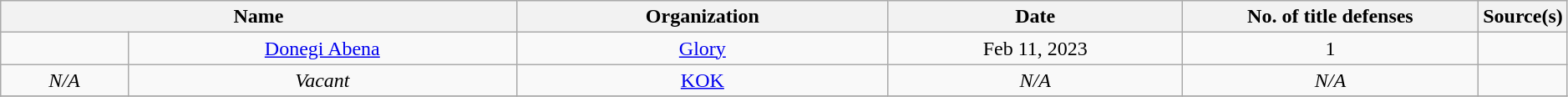<table class="wikitable" style="width:99%; text-align:center;">
<tr>
<th colspan="2" style="width:35%;">Name</th>
<th style="width:25%;">Organization</th>
<th width=20%>Date</th>
<th width=20%>No. of title defenses</th>
<th>Source(s)</th>
</tr>
<tr>
<td><br></td>
<td><a href='#'>Donegi Abena</a></td>
<td><a href='#'>Glory</a></td>
<td>Feb 11, 2023</td>
<td>1</td>
<td></td>
</tr>
<tr>
<td><em>N/A</em></td>
<td><em>Vacant</em></td>
<td><a href='#'>KOK</a></td>
<td><em>N/A</em></td>
<td><em>N/A</em></td>
<td></td>
</tr>
<tr>
</tr>
</table>
